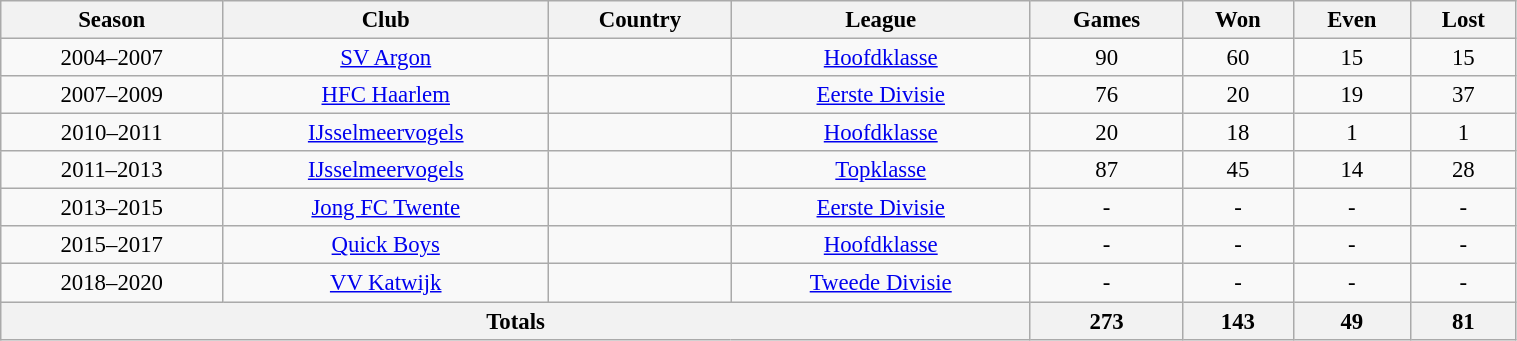<table class="wikitable" style=" text-align:center; font-size:95%;" width="80%">
<tr>
<th>Season</th>
<th>Club</th>
<th>Country</th>
<th>League</th>
<th>Games</th>
<th>Won</th>
<th>Even</th>
<th>Lost</th>
</tr>
<tr>
<td>2004–2007</td>
<td><a href='#'>SV Argon</a></td>
<td></td>
<td><a href='#'>Hoofdklasse</a></td>
<td>90</td>
<td>60</td>
<td>15</td>
<td>15</td>
</tr>
<tr>
<td>2007–2009</td>
<td><a href='#'>HFC Haarlem</a></td>
<td></td>
<td><a href='#'>Eerste Divisie</a></td>
<td>76</td>
<td>20</td>
<td>19</td>
<td>37</td>
</tr>
<tr>
<td>2010–2011</td>
<td><a href='#'>IJsselmeervogels</a></td>
<td></td>
<td><a href='#'>Hoofdklasse</a></td>
<td>20</td>
<td>18</td>
<td>1</td>
<td>1</td>
</tr>
<tr>
<td>2011–2013</td>
<td><a href='#'>IJsselmeervogels</a></td>
<td></td>
<td><a href='#'>Topklasse</a></td>
<td>87</td>
<td>45</td>
<td>14</td>
<td>28</td>
</tr>
<tr>
<td>2013–2015</td>
<td><a href='#'>Jong FC Twente</a></td>
<td></td>
<td><a href='#'>Eerste Divisie</a></td>
<td>-</td>
<td>-</td>
<td>-</td>
<td>-</td>
</tr>
<tr>
<td>2015–2017</td>
<td><a href='#'>Quick Boys</a></td>
<td></td>
<td><a href='#'>Hoofdklasse</a></td>
<td>-</td>
<td>-</td>
<td>-</td>
<td>-</td>
</tr>
<tr>
<td>2018–2020</td>
<td><a href='#'>VV Katwijk</a></td>
<td></td>
<td><a href='#'>Tweede Divisie</a></td>
<td>-</td>
<td>-</td>
<td>-</td>
<td>-</td>
</tr>
<tr>
<th colspan=4><strong>Totals</strong></th>
<th><strong>273</strong></th>
<th><strong>143</strong></th>
<th><strong>49</strong></th>
<th><strong>81</strong></th>
</tr>
</table>
